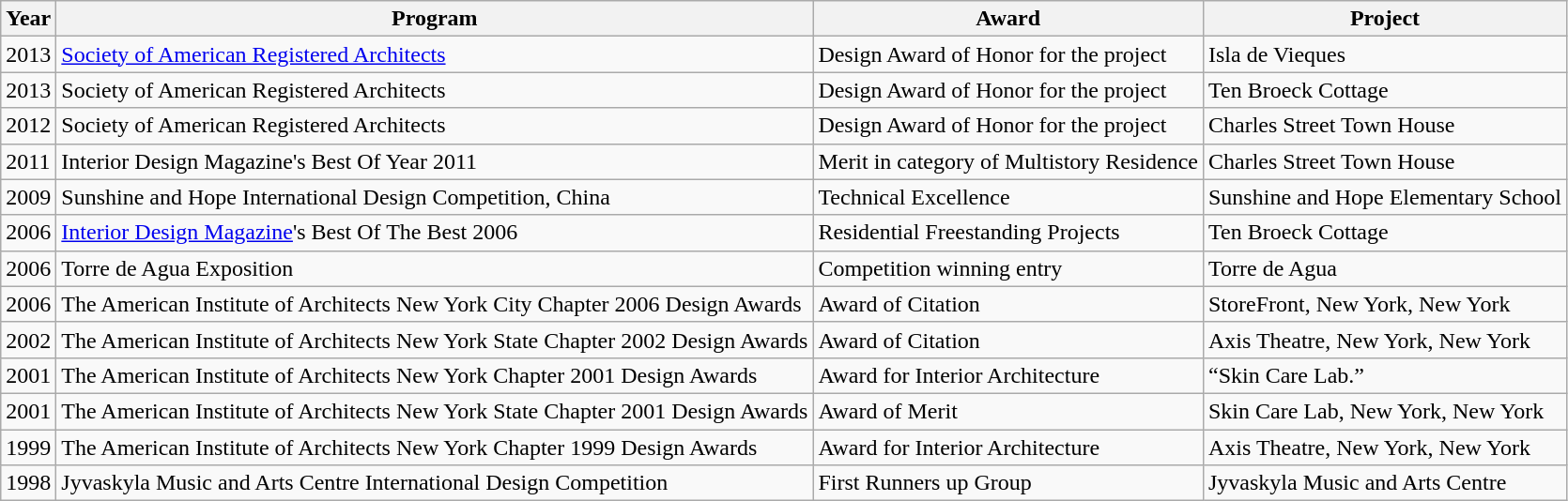<table class="wikitable">
<tr>
<th>Year</th>
<th>Program</th>
<th>Award</th>
<th>Project</th>
</tr>
<tr>
<td>2013</td>
<td><a href='#'>Society of American Registered Architects</a></td>
<td>Design Award of Honor for the project</td>
<td>Isla de Vieques</td>
</tr>
<tr>
<td>2013</td>
<td>Society of American Registered Architects</td>
<td>Design Award of Honor for the project</td>
<td>Ten Broeck Cottage</td>
</tr>
<tr>
<td>2012</td>
<td>Society of American Registered Architects</td>
<td>Design Award of Honor for the project</td>
<td>Charles Street Town House</td>
</tr>
<tr>
<td>2011</td>
<td>Interior Design Magazine's Best Of Year 2011</td>
<td>Merit in category of Multistory Residence</td>
<td>Charles Street Town House</td>
</tr>
<tr>
<td>2009</td>
<td>Sunshine and Hope International Design Competition, China</td>
<td>Technical Excellence</td>
<td>Sunshine and Hope Elementary School</td>
</tr>
<tr>
<td>2006</td>
<td><a href='#'>Interior Design Magazine</a>'s Best Of The Best 2006</td>
<td>Residential Freestanding Projects</td>
<td>Ten Broeck Cottage</td>
</tr>
<tr>
<td>2006</td>
<td>Torre de Agua Exposition</td>
<td>Competition winning entry</td>
<td>Torre de Agua</td>
</tr>
<tr>
<td>2006</td>
<td>The American Institute of Architects New York City Chapter 2006 Design Awards</td>
<td>Award of Citation</td>
<td>StoreFront, New York, New York</td>
</tr>
<tr>
<td>2002</td>
<td>The American Institute of Architects New York State Chapter 2002 Design Awards</td>
<td>Award of Citation</td>
<td>Axis Theatre, New York, New York</td>
</tr>
<tr>
<td>2001</td>
<td>The American Institute of Architects New York Chapter 2001 Design Awards</td>
<td>Award for Interior Architecture</td>
<td>“Skin Care Lab.”</td>
</tr>
<tr>
<td>2001</td>
<td>The American Institute of Architects New York State Chapter 2001 Design Awards</td>
<td>Award of Merit</td>
<td>Skin Care Lab, New York, New York</td>
</tr>
<tr>
<td>1999</td>
<td>The American Institute of Architects New York Chapter 1999 Design Awards</td>
<td>Award for Interior Architecture</td>
<td>Axis Theatre, New York, New York</td>
</tr>
<tr>
<td>1998</td>
<td>Jyvaskyla Music and Arts Centre International Design Competition</td>
<td>First Runners up Group</td>
<td>Jyvaskyla Music and Arts Centre</td>
</tr>
</table>
